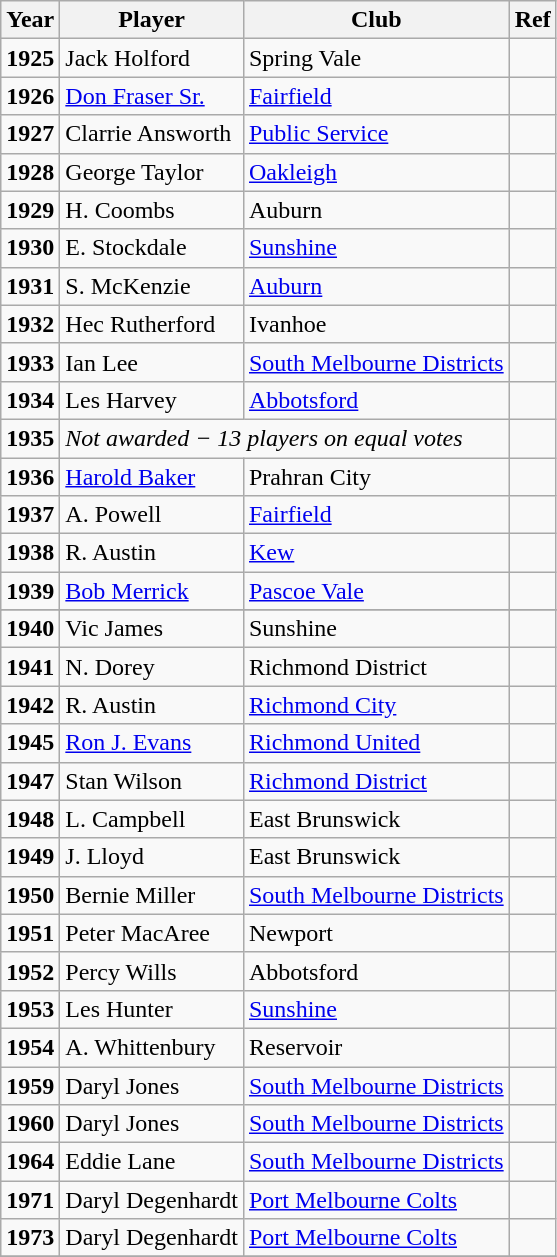<table class="wikitable sortable">
<tr>
<th>Year</th>
<th>Player</th>
<th>Club</th>
<th class=unsortable>Ref</th>
</tr>
<tr>
<td align=center><strong>1925</strong></td>
<td>Jack Holford</td>
<td>Spring Vale</td>
<td></td>
</tr>
<tr>
<td align=center><strong>1926</strong></td>
<td><a href='#'>Don Fraser Sr.</a></td>
<td><a href='#'>Fairfield</a></td>
<td align=center></td>
</tr>
<tr>
<td align=center><strong>1927</strong></td>
<td>Clarrie Answorth</td>
<td><a href='#'>Public Service</a></td>
<td align=center></td>
</tr>
<tr>
<td align=center><strong>1928</strong></td>
<td>George Taylor</td>
<td><a href='#'>Oakleigh</a></td>
<td align=center></td>
</tr>
<tr>
<td align=center><strong>1929</strong></td>
<td>H. Coombs</td>
<td>Auburn</td>
<td></td>
</tr>
<tr>
<td align=center><strong>1930</strong></td>
<td>E. Stockdale</td>
<td><a href='#'>Sunshine</a></td>
<td align=center></td>
</tr>
<tr>
<td align=center><strong>1931</strong></td>
<td>S. McKenzie</td>
<td><a href='#'>Auburn</a></td>
<td align=center></td>
</tr>
<tr>
<td align=center><strong>1932</strong></td>
<td>Hec Rutherford</td>
<td>Ivanhoe</td>
<td align=center></td>
</tr>
<tr>
<td align=center><strong>1933</strong></td>
<td>Ian Lee</td>
<td><a href='#'>South Melbourne Districts</a></td>
<td align=center></td>
</tr>
<tr>
<td align=center><strong>1934</strong></td>
<td>Les Harvey</td>
<td><a href='#'>Abbotsford</a></td>
<td align=center></td>
</tr>
<tr>
<td align=center><strong>1935</strong></td>
<td colspan=2><em>Not awarded − 13 players on equal votes</em></td>
<td></td>
</tr>
<tr>
<td align=center><strong>1936</strong></td>
<td><a href='#'>Harold Baker</a></td>
<td>Prahran City</td>
<td align=center></td>
</tr>
<tr>
<td align=center><strong>1937</strong></td>
<td>A. Powell</td>
<td><a href='#'>Fairfield</a></td>
<td></td>
</tr>
<tr>
<td align=center><strong>1938</strong></td>
<td>R. Austin</td>
<td><a href='#'>Kew</a></td>
<td align=center></td>
</tr>
<tr>
<td align=center><strong>1939</strong></td>
<td><a href='#'>Bob Merrick</a></td>
<td><a href='#'>Pascoe Vale</a></td>
<td align=center></td>
</tr>
<tr>
</tr>
<tr>
<td align=center><strong>1940</strong></td>
<td>Vic James</td>
<td>Sunshine</td>
<td></td>
</tr>
<tr>
<td align=center><strong>1941</strong></td>
<td>N. Dorey</td>
<td>Richmond District</td>
<td></td>
</tr>
<tr>
<td align=center><strong>1942</strong></td>
<td>R. Austin</td>
<td><a href='#'>Richmond City</a></td>
<td align=center></td>
</tr>
<tr>
<td align=center><strong>1945</strong></td>
<td><a href='#'>Ron J. Evans</a></td>
<td><a href='#'>Richmond United</a></td>
<td align=center></td>
</tr>
<tr>
<td align=center><strong>1947</strong></td>
<td>Stan Wilson</td>
<td><a href='#'>Richmond District</a></td>
<td align=center></td>
</tr>
<tr>
<td align=center><strong>1948</strong></td>
<td>L. Campbell</td>
<td>East Brunswick</td>
<td></td>
</tr>
<tr>
<td align=center><strong>1949</strong></td>
<td>J. Lloyd</td>
<td>East Brunswick</td>
<td></td>
</tr>
<tr>
<td align=center><strong>1950</strong></td>
<td>Bernie Miller</td>
<td><a href='#'>South Melbourne Districts</a></td>
<td align=center></td>
</tr>
<tr>
<td align=center><strong>1951</strong></td>
<td>Peter MacAree</td>
<td>Newport</td>
<td></td>
</tr>
<tr>
<td align=center><strong>1952</strong></td>
<td>Percy Wills</td>
<td>Abbotsford</td>
<td align=center></td>
</tr>
<tr>
<td align=center><strong>1953</strong></td>
<td>Les Hunter</td>
<td><a href='#'>Sunshine</a></td>
<td align=center></td>
</tr>
<tr>
<td align=center><strong>1954</strong></td>
<td>A. Whittenbury</td>
<td>Reservoir</td>
<td></td>
</tr>
<tr>
<td align=center><strong>1959</strong></td>
<td>Daryl Jones</td>
<td><a href='#'>South Melbourne Districts</a></td>
<td align=center></td>
</tr>
<tr>
<td align=center><strong>1960</strong></td>
<td>Daryl Jones</td>
<td><a href='#'>South Melbourne Districts</a></td>
<td align=center></td>
</tr>
<tr>
<td align=center><strong>1964</strong></td>
<td>Eddie Lane</td>
<td><a href='#'>South Melbourne Districts</a></td>
<td align=center></td>
</tr>
<tr>
<td align=center><strong>1971</strong></td>
<td>Daryl Degenhardt</td>
<td><a href='#'>Port Melbourne Colts</a></td>
<td align=center></td>
</tr>
<tr>
<td align=center><strong>1973</strong></td>
<td>Daryl Degenhardt</td>
<td><a href='#'>Port Melbourne Colts</a></td>
<td align=center></td>
</tr>
<tr>
</tr>
</table>
